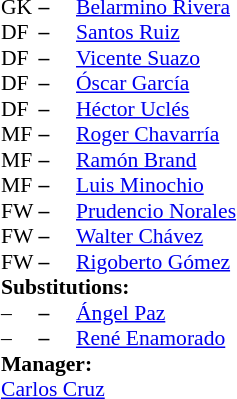<table style = "font-size: 90%" cellspacing = "0" cellpadding = "0">
<tr>
<td colspan = 4></td>
</tr>
<tr>
<th style="width:25px;"></th>
<th style="width:25px;"></th>
</tr>
<tr>
<td>GK</td>
<td><strong>–</strong></td>
<td> <a href='#'>Belarmino Rivera</a></td>
</tr>
<tr>
<td>DF</td>
<td><strong>–</strong></td>
<td> <a href='#'>Santos Ruiz</a></td>
</tr>
<tr>
<td>DF</td>
<td><strong>–</strong></td>
<td> <a href='#'>Vicente Suazo</a></td>
</tr>
<tr>
<td>DF</td>
<td><strong>–</strong></td>
<td> <a href='#'>Óscar García</a></td>
</tr>
<tr>
<td>DF</td>
<td><strong>–</strong></td>
<td> <a href='#'>Héctor Uclés</a></td>
</tr>
<tr>
<td>MF</td>
<td><strong>–</strong></td>
<td> <a href='#'>Roger Chavarría</a></td>
</tr>
<tr>
<td>MF</td>
<td><strong>–</strong></td>
<td> <a href='#'>Ramón Brand</a></td>
</tr>
<tr>
<td>MF</td>
<td><strong>–</strong></td>
<td> <a href='#'>Luis Minochio</a></td>
</tr>
<tr>
<td>FW</td>
<td><strong>–</strong></td>
<td> <a href='#'>Prudencio Norales</a></td>
</tr>
<tr>
<td>FW</td>
<td><strong>–</strong></td>
<td> <a href='#'>Walter Chávez</a></td>
</tr>
<tr>
<td>FW</td>
<td><strong>–</strong></td>
<td> <a href='#'>Rigoberto Gómez</a></td>
</tr>
<tr>
<td colspan = 3><strong>Substitutions:</strong></td>
</tr>
<tr>
<td>–</td>
<td><strong>–</strong></td>
<td> <a href='#'>Ángel Paz</a></td>
<td></td>
<td></td>
</tr>
<tr>
<td>–</td>
<td><strong>–</strong></td>
<td> <a href='#'>René Enamorado</a></td>
<td></td>
<td></td>
</tr>
<tr>
<td colspan = 3><strong>Manager:</strong></td>
</tr>
<tr>
<td colspan = 3> <a href='#'>Carlos Cruz</a></td>
</tr>
</table>
